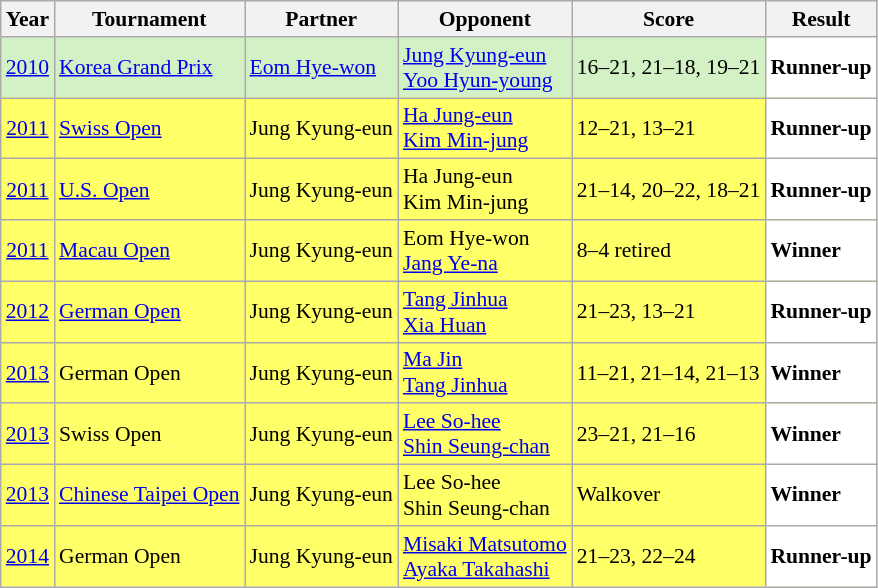<table class="sortable wikitable" style="font-size: 90%;">
<tr>
<th>Year</th>
<th>Tournament</th>
<th>Partner</th>
<th>Opponent</th>
<th>Score</th>
<th>Result</th>
</tr>
<tr style="background:#D4F1C5">
<td align="center"><a href='#'>2010</a></td>
<td align="left"><a href='#'>Korea Grand Prix</a></td>
<td align="left"> <a href='#'>Eom Hye-won</a></td>
<td align="left"> <a href='#'>Jung Kyung-eun</a> <br>  <a href='#'>Yoo Hyun-young</a></td>
<td align="left">16–21, 21–18, 19–21</td>
<td style="text-align:left; background:white"> <strong>Runner-up</strong></td>
</tr>
<tr style="background:#FFFF67">
<td align="center"><a href='#'>2011</a></td>
<td align="left"><a href='#'>Swiss Open</a></td>
<td align="left"> Jung Kyung-eun</td>
<td align="left"> <a href='#'>Ha Jung-eun</a> <br>  <a href='#'>Kim Min-jung</a></td>
<td align="left">12–21, 13–21</td>
<td style="text-align:left; background:white"> <strong>Runner-up</strong></td>
</tr>
<tr style="background:#FFFF67">
<td align="center"><a href='#'>2011</a></td>
<td align="left"><a href='#'>U.S. Open</a></td>
<td align="left"> Jung Kyung-eun</td>
<td align="left"> Ha Jung-eun <br>  Kim Min-jung</td>
<td align="left">21–14, 20–22, 18–21</td>
<td style="text-align:left; background:white"> <strong>Runner-up</strong></td>
</tr>
<tr style="background:#FFFF67">
<td align="center"><a href='#'>2011</a></td>
<td align="left"><a href='#'>Macau Open</a></td>
<td align="left"> Jung Kyung-eun</td>
<td align="left"> Eom Hye-won <br>  <a href='#'>Jang Ye-na</a></td>
<td align="left">8–4 retired</td>
<td style="text-align:left; background:white"> <strong>Winner</strong></td>
</tr>
<tr style="background:#FFFF67">
<td align="center"><a href='#'>2012</a></td>
<td align="left"><a href='#'>German Open</a></td>
<td align="left"> Jung Kyung-eun</td>
<td align="left"> <a href='#'>Tang Jinhua</a> <br>  <a href='#'>Xia Huan</a></td>
<td align="left">21–23, 13–21</td>
<td style="text-align:left; background:white"> <strong>Runner-up</strong></td>
</tr>
<tr style="background:#FFFF67">
<td align="center"><a href='#'>2013</a></td>
<td align="left">German Open</td>
<td align="left"> Jung Kyung-eun</td>
<td align="left"> <a href='#'>Ma Jin</a> <br>  <a href='#'>Tang Jinhua</a></td>
<td align="left">11–21, 21–14, 21–13</td>
<td style="text-align:left; background:white"> <strong>Winner</strong></td>
</tr>
<tr style="background:#FFFF67">
<td align="center"><a href='#'>2013</a></td>
<td align="left">Swiss Open</td>
<td align="left"> Jung Kyung-eun</td>
<td align="left"> <a href='#'>Lee So-hee</a> <br>  <a href='#'>Shin Seung-chan</a></td>
<td align="left">23–21, 21–16</td>
<td style="text-align:left; background:white"> <strong>Winner</strong></td>
</tr>
<tr style="background:#FFFF67">
<td align="center"><a href='#'>2013</a></td>
<td align="left"><a href='#'>Chinese Taipei Open</a></td>
<td align="left"> Jung Kyung-eun</td>
<td align="left"> Lee So-hee <br>  Shin Seung-chan</td>
<td align="left">Walkover</td>
<td style="text-align:left; background:white"> <strong>Winner</strong></td>
</tr>
<tr style="background:#FFFF67">
<td align="center"><a href='#'>2014</a></td>
<td align="left">German Open</td>
<td align="left"> Jung Kyung-eun</td>
<td align="left"> <a href='#'>Misaki Matsutomo</a> <br>  <a href='#'>Ayaka Takahashi</a></td>
<td align="left">21–23, 22–24</td>
<td style="text-align:left; background:white"> <strong>Runner-up</strong></td>
</tr>
</table>
